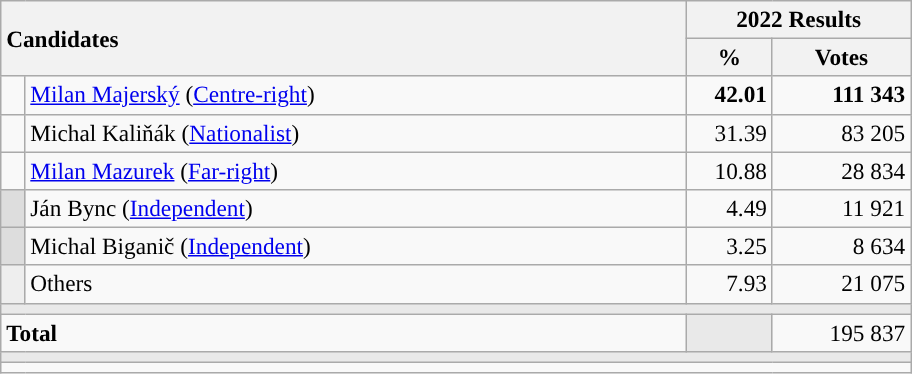<table class="wikitable" style="text-align:right; font-size:97%;">
<tr>
<th style="text-align:left;" rowspan="2" colspan="2" width="450">Candidates</th>
<th colspan="2">2022 Results</th>
</tr>
<tr>
<th width="50">%</th>
<th width="85">Votes</th>
</tr>
<tr>
<td style="color:inherit;background:"></td>
<td align="left"><a href='#'>Milan Majerský</a> (<a href='#'>Centre-right</a>)</td>
<td><strong>42.01</strong></td>
<td><strong>111 343</strong></td>
</tr>
<tr>
<td style="color:inherit;background:"></td>
<td align="left">Michal Kaliňák (<a href='#'>Nationalist</a>)</td>
<td>31.39</td>
<td>83 205</td>
</tr>
<tr>
<td style="color:inherit;background:"></td>
<td align="left"><a href='#'>Milan Mazurek</a> (<a href='#'>Far-right</a>)</td>
<td>10.88</td>
<td>28 834</td>
</tr>
<tr>
<td style="color:inherit;background:#dddddd"></td>
<td align="left">Ján Bync (<a href='#'>Independent</a>)</td>
<td>4.49</td>
<td>11 921</td>
</tr>
<tr>
<td style="color:inherit;background:#dddddd"></td>
<td align="left">Michal Biganič (<a href='#'>Independent</a>)</td>
<td>3.25</td>
<td>8 634</td>
</tr>
<tr>
<td style="color:inherit;background:#eeeeee"></td>
<td align="left">Others</td>
<td>7.93</td>
<td>21 075</td>
</tr>
<tr>
<td colspan="4" bgcolor="#E9E9E9"></td>
</tr>
<tr>
<td align="left" colspan="2"><strong>Total</strong></td>
<td bgcolor="#E9E9E9"></td>
<td>195 837</td>
</tr>
<tr>
<td colspan="4" bgcolor="#E9E9E9"></td>
</tr>
<tr>
<td colspan="4"></td>
</tr>
</table>
